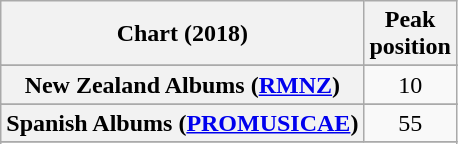<table class="wikitable sortable plainrowheaders" style="text-align:center">
<tr>
<th scope="col">Chart (2018)</th>
<th scope="col">Peak<br> position</th>
</tr>
<tr>
</tr>
<tr>
</tr>
<tr>
</tr>
<tr>
</tr>
<tr>
</tr>
<tr>
</tr>
<tr>
</tr>
<tr>
</tr>
<tr>
</tr>
<tr>
<th scope="row">New Zealand Albums (<a href='#'>RMNZ</a>)</th>
<td>10</td>
</tr>
<tr>
</tr>
<tr>
</tr>
<tr>
<th scope="row">Spanish Albums (<a href='#'>PROMUSICAE</a>)</th>
<td>55</td>
</tr>
<tr>
</tr>
<tr>
</tr>
<tr>
</tr>
<tr>
</tr>
<tr>
</tr>
<tr>
</tr>
<tr>
</tr>
<tr>
</tr>
</table>
